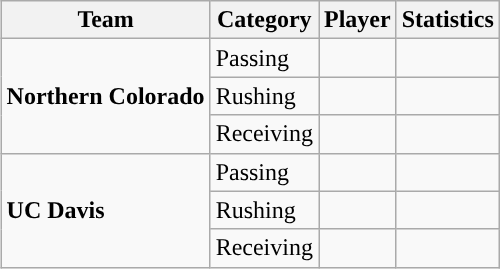<table class="wikitable" style="float: right;">
<tr>
<th>Team</th>
<th>Category</th>
<th>Player</th>
<th>Statistics</th>
</tr>
<tr>
<td rowspan=3><strong>Northern Colorado</strong></td>
<td>Passing</td>
<td></td>
<td></td>
</tr>
<tr>
<td>Rushing</td>
<td></td>
<td></td>
</tr>
<tr>
<td>Receiving</td>
<td></td>
<td></td>
</tr>
<tr>
<td rowspan=3><strong>UC Davis</strong></td>
<td>Passing</td>
<td></td>
<td></td>
</tr>
<tr>
<td>Rushing</td>
<td></td>
<td></td>
</tr>
<tr>
<td>Receiving</td>
<td></td>
<td></td>
</tr>
</table>
